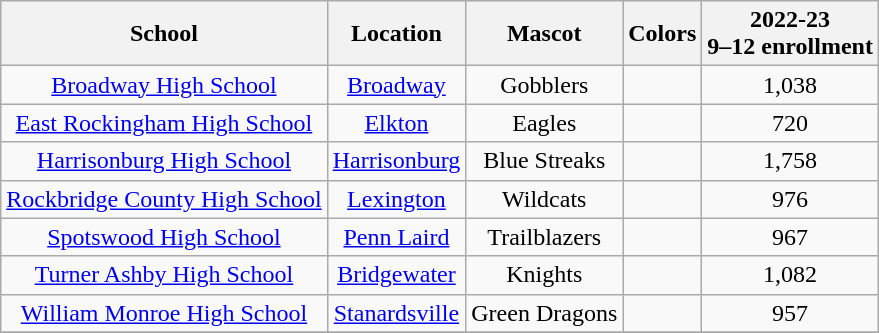<table class="wikitable" style="text-align:center;">
<tr>
<th>School</th>
<th>Location</th>
<th>Mascot</th>
<th>Colors</th>
<th>2022-23<br>9–12 enrollment</th>
</tr>
<tr>
<td><a href='#'>Broadway High School</a></td>
<td><a href='#'>Broadway</a></td>
<td>Gobblers</td>
<td></td>
<td>1,038</td>
</tr>
<tr>
<td><a href='#'>East Rockingham High School</a></td>
<td><a href='#'>Elkton</a></td>
<td>Eagles</td>
<td></td>
<td>720</td>
</tr>
<tr>
<td><a href='#'>Harrisonburg High School</a></td>
<td><a href='#'>Harrisonburg</a></td>
<td>Blue Streaks</td>
<td></td>
<td>1,758</td>
</tr>
<tr>
<td><a href='#'>Rockbridge County High School</a></td>
<td><a href='#'>Lexington</a></td>
<td>Wildcats</td>
<td></td>
<td>976</td>
</tr>
<tr>
<td><a href='#'>Spotswood High School</a></td>
<td><a href='#'>Penn Laird</a></td>
<td>Trailblazers</td>
<td></td>
<td>967</td>
</tr>
<tr>
<td><a href='#'>Turner Ashby High School</a></td>
<td><a href='#'>Bridgewater</a></td>
<td>Knights</td>
<td></td>
<td>1,082</td>
</tr>
<tr>
<td><a href='#'>William Monroe High School</a></td>
<td><a href='#'>Stanardsville</a></td>
<td>Green Dragons</td>
<td></td>
<td>957</td>
</tr>
<tr>
</tr>
</table>
